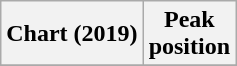<table class="wikitable plainrowheaders" style="text-align:center">
<tr>
<th scope="col">Chart (2019)</th>
<th scope="col">Peak<br>position</th>
</tr>
<tr>
</tr>
</table>
